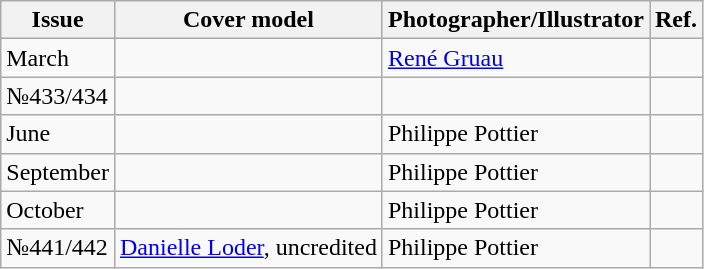<table class="wikitable">
<tr>
<th>Issue</th>
<th>Cover model</th>
<th>Photographer/Illustrator</th>
<th>Ref.</th>
</tr>
<tr>
<td>March</td>
<td></td>
<td><a href='#'>René Gruau</a></td>
<td></td>
</tr>
<tr>
<td>№433/434</td>
<td></td>
<td></td>
<td></td>
</tr>
<tr>
<td>June</td>
<td></td>
<td>Philippe Pottier</td>
<td></td>
</tr>
<tr>
<td>September</td>
<td></td>
<td>Philippe Pottier</td>
<td></td>
</tr>
<tr>
<td>October</td>
<td></td>
<td>Philippe Pottier</td>
<td></td>
</tr>
<tr>
<td>№441/442</td>
<td><a href='#'>Danielle Loder</a>, uncredited</td>
<td>Philippe Pottier</td>
<td></td>
</tr>
</table>
